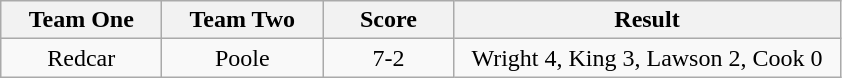<table class="wikitable" style="text-align: center">
<tr>
<th width=100>Team One</th>
<th width=100>Team Two</th>
<th width=80>Score</th>
<th width=250>Result</th>
</tr>
<tr>
<td>Redcar</td>
<td>Poole</td>
<td>7-2</td>
<td>Wright 4, King 3, Lawson 2, Cook 0</td>
</tr>
</table>
